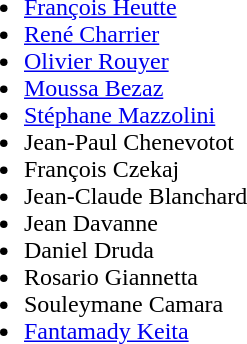<table border="0" cellpadding="2">
<tr valign="top">
<td><br><ul><li> <a href='#'>François Heutte</a></li><li> <a href='#'>René Charrier</a></li><li> <a href='#'>Olivier Rouyer</a></li><li> <a href='#'>Moussa Bezaz</a></li><li> <a href='#'>Stéphane Mazzolini</a></li><li> Jean-Paul Chenevotot</li><li> François Czekaj</li><li> Jean-Claude Blanchard</li><li> Jean Davanne</li><li> Daniel Druda</li><li> Rosario Giannetta</li><li> Souleymane Camara</li><li> <a href='#'>Fantamady Keita</a></li></ul></td>
</tr>
</table>
